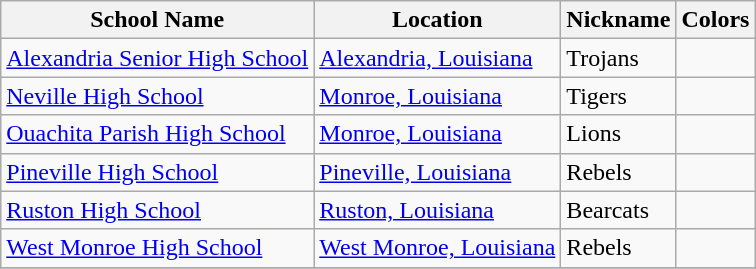<table class="wikitable">
<tr>
<th>School Name</th>
<th>Location</th>
<th>Nickname</th>
<th>Colors</th>
</tr>
<tr>
<td><a href='#'>Alexandria Senior High School</a></td>
<td><a href='#'>Alexandria, Louisiana</a></td>
<td>Trojans</td>
<td>  </td>
</tr>
<tr>
<td><a href='#'>Neville High School</a></td>
<td><a href='#'>Monroe, Louisiana</a></td>
<td>Tigers</td>
<td> </td>
</tr>
<tr>
<td><a href='#'>Ouachita Parish High School</a></td>
<td><a href='#'>Monroe, Louisiana</a></td>
<td>Lions</td>
<td> </td>
</tr>
<tr>
<td><a href='#'>Pineville High School</a></td>
<td><a href='#'>Pineville, Louisiana</a></td>
<td>Rebels</td>
<td> </td>
</tr>
<tr>
<td><a href='#'>Ruston High School</a></td>
<td><a href='#'>Ruston, Louisiana</a></td>
<td>Bearcats</td>
<td> </td>
</tr>
<tr>
<td><a href='#'>West Monroe High School</a></td>
<td><a href='#'>West Monroe, Louisiana</a></td>
<td>Rebels</td>
<td> </td>
</tr>
<tr>
</tr>
</table>
